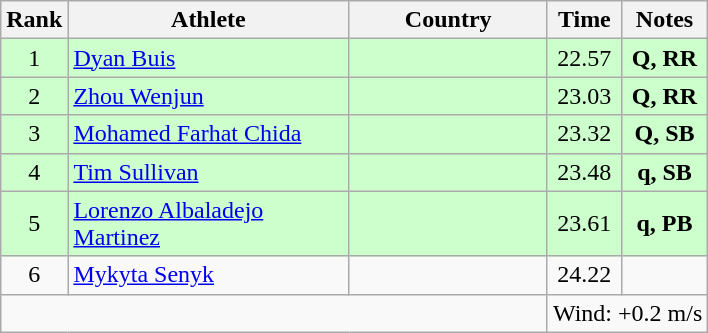<table class="wikitable sortable" style="text-align:center">
<tr>
<th>Rank</th>
<th style="width:180px">Athlete</th>
<th style="width:125px">Country</th>
<th>Time</th>
<th>Notes</th>
</tr>
<tr style="background:#cfc;">
<td>1</td>
<td style="text-align:left;"><a href='#'>Dyan Buis</a></td>
<td style="text-align:left;"></td>
<td>22.57</td>
<td><strong>Q, RR</strong></td>
</tr>
<tr style="background:#cfc;">
<td>2</td>
<td style="text-align:left;"><a href='#'>Zhou Wenjun</a></td>
<td style="text-align:left;"></td>
<td>23.03</td>
<td><strong>Q, RR</strong></td>
</tr>
<tr style="background:#cfc;">
<td>3</td>
<td style="text-align:left;"><a href='#'>Mohamed Farhat Chida</a></td>
<td style="text-align:left;"></td>
<td>23.32</td>
<td><strong>Q, SB</strong></td>
</tr>
<tr style="background:#cfc;">
<td>4</td>
<td style="text-align:left;"><a href='#'>Tim Sullivan</a></td>
<td style="text-align:left;"></td>
<td>23.48</td>
<td><strong>q, SB</strong></td>
</tr>
<tr style="background:#cfc;">
<td>5</td>
<td style="text-align:left;"><a href='#'>Lorenzo Albaladejo Martinez</a></td>
<td style="text-align:left;"></td>
<td>23.61</td>
<td><strong>q, PB</strong></td>
</tr>
<tr>
<td>6</td>
<td style="text-align:left;"><a href='#'>Mykyta Senyk</a></td>
<td style="text-align:left;"></td>
<td>24.22</td>
<td></td>
</tr>
<tr class="sortbottom">
<td colspan="3"></td>
<td colspan="2">Wind: +0.2 m/s</td>
</tr>
</table>
